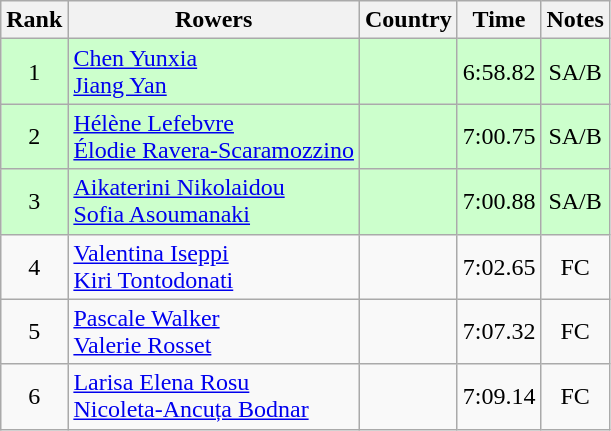<table class="wikitable" style="text-align:center">
<tr>
<th>Rank</th>
<th>Rowers</th>
<th>Country</th>
<th>Time</th>
<th>Notes</th>
</tr>
<tr bgcolor=ccffcc>
<td>1</td>
<td align="left"><a href='#'>Chen Yunxia</a><br><a href='#'>Jiang Yan</a></td>
<td align="left"></td>
<td>6:58.82</td>
<td>SA/B</td>
</tr>
<tr bgcolor=ccffcc>
<td>2</td>
<td align="left"><a href='#'>Hélène Lefebvre</a><br><a href='#'>Élodie Ravera-Scaramozzino</a></td>
<td align="left"></td>
<td>7:00.75</td>
<td>SA/B</td>
</tr>
<tr bgcolor=ccffcc>
<td>3</td>
<td align="left"><a href='#'>Aikaterini Nikolaidou</a><br><a href='#'>Sofia Asoumanaki</a></td>
<td align="left"></td>
<td>7:00.88</td>
<td>SA/B</td>
</tr>
<tr>
<td>4</td>
<td align="left"><a href='#'>Valentina Iseppi</a><br><a href='#'>Kiri Tontodonati</a></td>
<td align="left"></td>
<td>7:02.65</td>
<td>FC</td>
</tr>
<tr>
<td>5</td>
<td align="left"><a href='#'>Pascale Walker</a><br><a href='#'>Valerie Rosset</a></td>
<td align="left"></td>
<td>7:07.32</td>
<td>FC</td>
</tr>
<tr>
<td>6</td>
<td align="left"><a href='#'>Larisa Elena Rosu</a><br><a href='#'>Nicoleta-Ancuța Bodnar</a></td>
<td align="left"></td>
<td>7:09.14</td>
<td>FC</td>
</tr>
</table>
